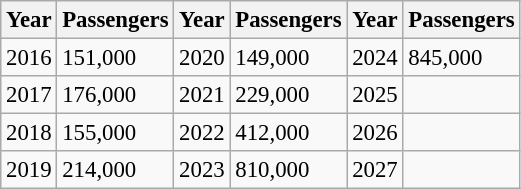<table class="wikitable" style="font-size: 95%">
<tr>
<th>Year</th>
<th>Passengers</th>
<th>Year</th>
<th>Passengers</th>
<th>Year</th>
<th>Passengers</th>
</tr>
<tr>
<td>2016</td>
<td>151,000</td>
<td>2020</td>
<td>149,000</td>
<td>2024</td>
<td>845,000</td>
</tr>
<tr>
<td>2017</td>
<td>176,000</td>
<td>2021</td>
<td>229,000</td>
<td>2025</td>
<td></td>
</tr>
<tr>
<td>2018</td>
<td>155,000</td>
<td>2022</td>
<td>412,000</td>
<td>2026</td>
<td></td>
</tr>
<tr>
<td>2019</td>
<td>214,000</td>
<td>2023</td>
<td>810,000</td>
<td>2027</td>
<td></td>
</tr>
</table>
